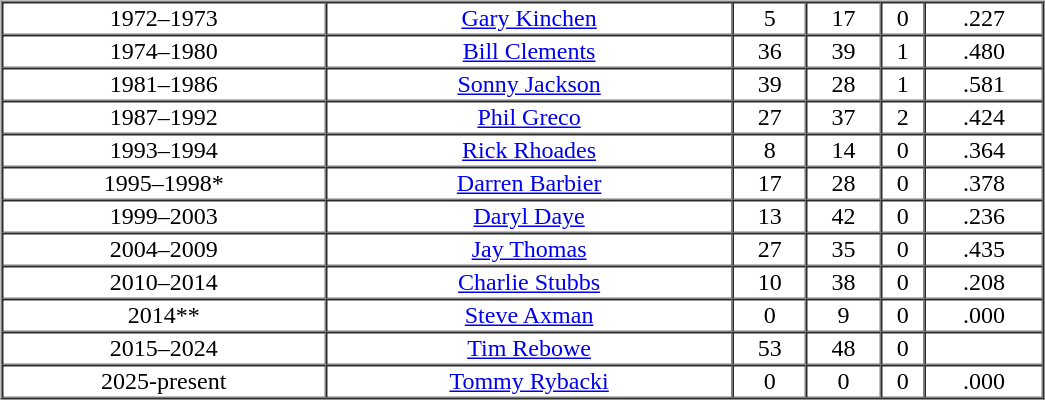<table border="0" width="72%">
<tr>
<td valign="top"><br><table cellpadding="1" border="1" cellspacing="0" width="77%">
<tr align="center">
<td>1972–1973</td>
<td><a href='#'>Gary Kinchen</a></td>
<td>5</td>
<td>17</td>
<td>0</td>
<td>.227</td>
</tr>
<tr align="center">
<td>1974–1980</td>
<td><a href='#'>Bill Clements</a></td>
<td>36</td>
<td>39</td>
<td>1</td>
<td>.480</td>
</tr>
<tr align="center">
<td>1981–1986</td>
<td><a href='#'>Sonny Jackson</a></td>
<td>39</td>
<td>28</td>
<td>1</td>
<td>.581</td>
</tr>
<tr align="center">
<td>1987–1992</td>
<td><a href='#'>Phil Greco</a></td>
<td>27</td>
<td>37</td>
<td>2</td>
<td>.424</td>
</tr>
<tr align="center">
<td>1993–1994</td>
<td><a href='#'>Rick Rhoades</a></td>
<td>8</td>
<td>14</td>
<td>0</td>
<td>.364</td>
</tr>
<tr align="center">
<td>1995–1998*</td>
<td><a href='#'>Darren Barbier</a></td>
<td>17</td>
<td>28</td>
<td>0</td>
<td>.378</td>
</tr>
<tr align="center">
<td>1999–2003</td>
<td><a href='#'>Daryl Daye</a></td>
<td>13</td>
<td>42</td>
<td>0</td>
<td>.236</td>
</tr>
<tr align="center">
<td>2004–2009</td>
<td><a href='#'>Jay Thomas</a></td>
<td>27</td>
<td>35</td>
<td>0</td>
<td>.435</td>
</tr>
<tr align="center">
<td>2010–2014</td>
<td><a href='#'>Charlie Stubbs</a></td>
<td>10</td>
<td>38</td>
<td>0</td>
<td>.208</td>
</tr>
<tr align="center">
<td>2014**</td>
<td><a href='#'>Steve Axman</a></td>
<td>0</td>
<td>9</td>
<td>0</td>
<td>.000</td>
</tr>
<tr align="center">
<td>2015–2024</td>
<td><a href='#'>Tim Rebowe</a></td>
<td>53 </td>
<td>48</td>
<td>0</td>
<td></td>
</tr>
<tr align="center">
<td>2025-present</td>
<td><a href='#'>Tommy Rybacki</a></td>
<td>0</td>
<td>0</td>
<td>0</td>
<td>.000</td>
</tr>
</table>
</td>
</tr>
</table>
